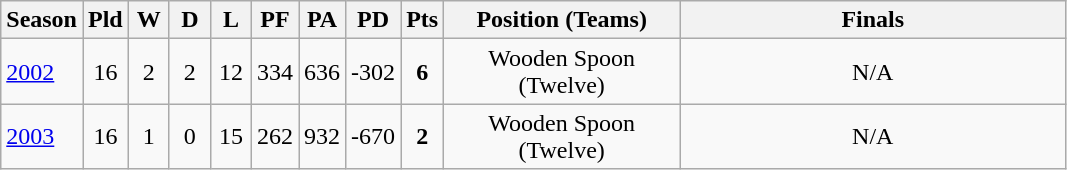<table class="wikitable" style="text-align:center;">
<tr>
<th width=20>Season</th>
<th width=20 abbr="Played">Pld</th>
<th width=20 abbr="Won">W</th>
<th width=20 abbr="Drawn">D</th>
<th width=20 abbr="Lost">L</th>
<th width=20 abbr="Points for">PF</th>
<th width=20 abbr="Points against">PA</th>
<th width=20 abbr="Points difference">PD</th>
<th width=20 abbr="Points">Pts</th>
<th width=150>Position (Teams)</th>
<th width=250>Finals</th>
</tr>
<tr>
<td style="text-align:left;"><a href='#'>2002</a></td>
<td>16</td>
<td>2</td>
<td>2</td>
<td>12</td>
<td>334</td>
<td>636</td>
<td>-302</td>
<td><strong>6</strong></td>
<td>Wooden Spoon (Twelve)</td>
<td>N/A</td>
</tr>
<tr>
<td style="text-align:left;"><a href='#'>2003</a></td>
<td>16</td>
<td>1</td>
<td>0</td>
<td>15</td>
<td>262</td>
<td>932</td>
<td>-670</td>
<td><strong>2</strong></td>
<td>Wooden Spoon (Twelve)</td>
<td>N/A</td>
</tr>
</table>
